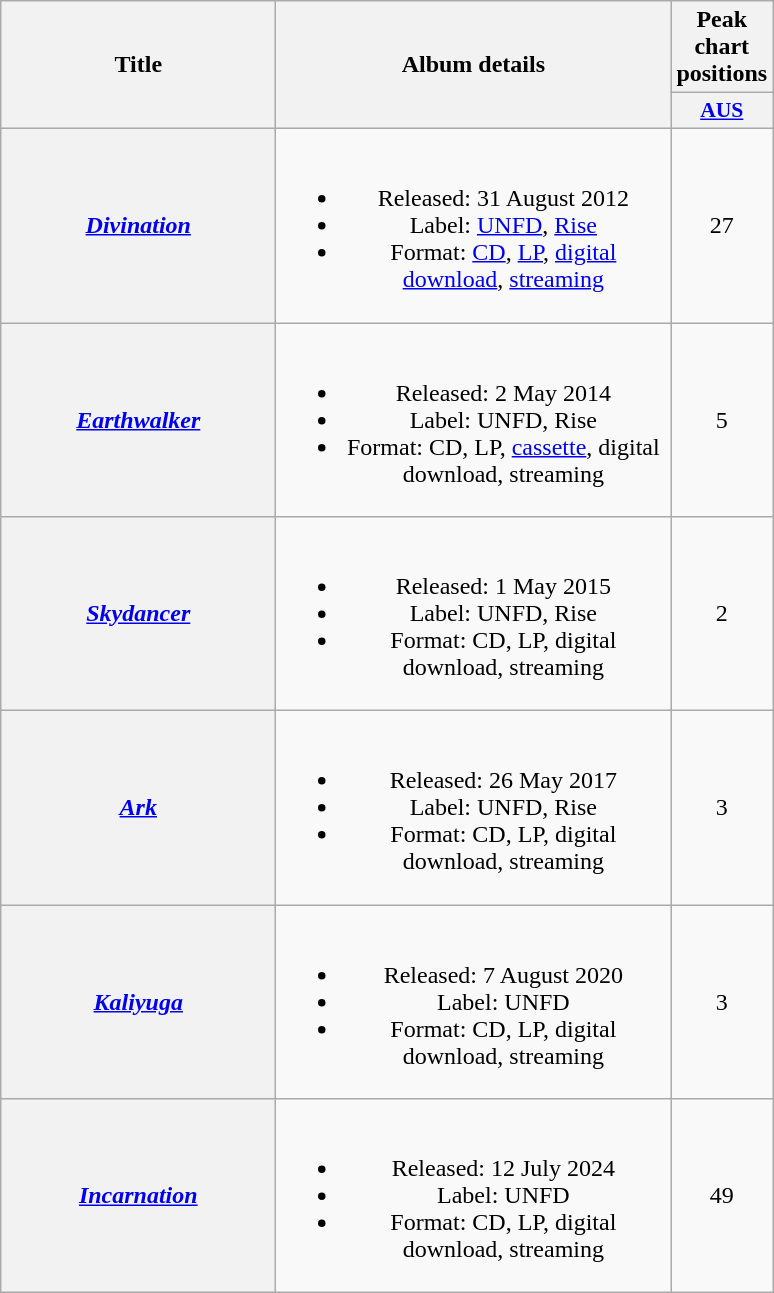<table class="wikitable plainrowheaders" style="text-align:center;">
<tr>
<th scope="col" rowspan="2" style="width:11em;">Title</th>
<th scope="col" rowspan="2" style="width:16em;">Album details</th>
<th scope="col" colspan="1">Peak chart positions</th>
</tr>
<tr>
<th scope="col" style="width:3em;font-size:90%;"><a href='#'>AUS</a><br></th>
</tr>
<tr>
<th scope="row"><em><a href='#'>Divination</a></em></th>
<td><br><ul><li>Released: 31 August 2012</li><li>Label: <a href='#'>UNFD</a>, <a href='#'>Rise</a></li><li>Format: <a href='#'>CD</a>, <a href='#'>LP</a>, <a href='#'>digital download</a>, <a href='#'>streaming</a></li></ul></td>
<td>27</td>
</tr>
<tr>
<th scope="row"><em><a href='#'>Earthwalker</a></em></th>
<td><br><ul><li>Released: 2 May 2014</li><li>Label: UNFD, Rise</li><li>Format: CD, LP, <a href='#'>cassette</a>, digital download, streaming</li></ul></td>
<td>5</td>
</tr>
<tr>
<th scope="row"><em><a href='#'>Skydancer</a></em></th>
<td><br><ul><li>Released: 1 May 2015</li><li>Label: UNFD, Rise</li><li>Format: CD, LP, digital download, streaming</li></ul></td>
<td>2</td>
</tr>
<tr>
<th scope="row"><em><a href='#'>Ark</a></em></th>
<td><br><ul><li>Released: 26 May 2017</li><li>Label: UNFD, Rise</li><li>Format: CD, LP, digital download, streaming</li></ul></td>
<td>3</td>
</tr>
<tr>
<th scope="row"><em><a href='#'>Kaliyuga</a></em></th>
<td><br><ul><li>Released: 7 August 2020</li><li>Label: UNFD</li><li>Format: CD, LP, digital download, streaming</li></ul></td>
<td>3</td>
</tr>
<tr>
<th scope="row"><em><a href='#'>Incarnation</a></em></th>
<td><br><ul><li>Released: 12 July 2024</li><li>Label: UNFD</li><li>Format: CD, LP, digital download, streaming</li></ul></td>
<td>49<br></td>
</tr>
</table>
